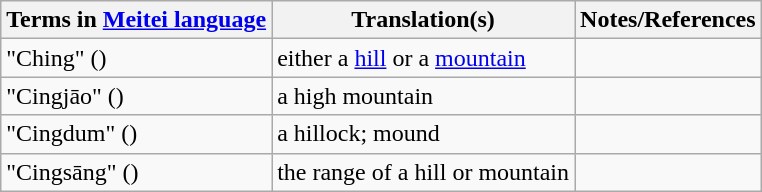<table class="wikitable">
<tr>
<th>Terms in <a href='#'>Meitei language</a> </th>
<th>Translation(s)</th>
<th>Notes/References</th>
</tr>
<tr>
<td>"Ching" ()</td>
<td>either a <a href='#'>hill</a> or a <a href='#'>mountain</a></td>
<td></td>
</tr>
<tr>
<td>"Cingjāo" ()</td>
<td>a high mountain</td>
<td></td>
</tr>
<tr>
<td>"Cingdum" ()</td>
<td>a hillock; mound</td>
<td></td>
</tr>
<tr>
<td>"Cingsāng" ()</td>
<td>the range of a hill or mountain</td>
<td></td>
</tr>
</table>
